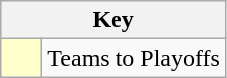<table class="wikitable" style="text-align: center;">
<tr>
<th colspan=2>Key</th>
</tr>
<tr>
<td style="background:#ffffcc; width:20px;"></td>
<td align=left>Teams to Playoffs</td>
</tr>
</table>
